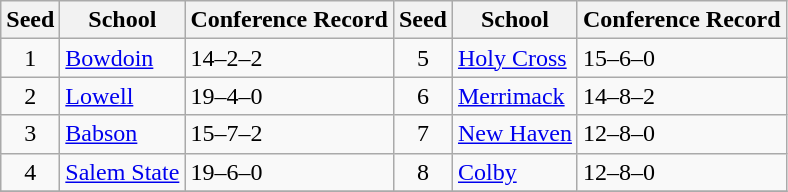<table class="wikitable">
<tr>
<th>Seed</th>
<th>School</th>
<th>Conference Record</th>
<th>Seed</th>
<th>School</th>
<th>Conference Record</th>
</tr>
<tr>
<td align=center>1</td>
<td><a href='#'>Bowdoin</a></td>
<td>14–2–2</td>
<td align=center>5</td>
<td><a href='#'>Holy Cross</a></td>
<td>15–6–0</td>
</tr>
<tr>
<td align=center>2</td>
<td><a href='#'>Lowell</a></td>
<td>19–4–0</td>
<td align=center>6</td>
<td><a href='#'>Merrimack</a></td>
<td>14–8–2</td>
</tr>
<tr>
<td align=center>3</td>
<td><a href='#'>Babson</a></td>
<td>15–7–2</td>
<td align=center>7</td>
<td><a href='#'>New Haven</a></td>
<td>12–8–0</td>
</tr>
<tr>
<td align=center>4</td>
<td><a href='#'>Salem State</a></td>
<td>19–6–0</td>
<td align=center>8</td>
<td><a href='#'>Colby</a></td>
<td>12–8–0</td>
</tr>
<tr>
</tr>
</table>
